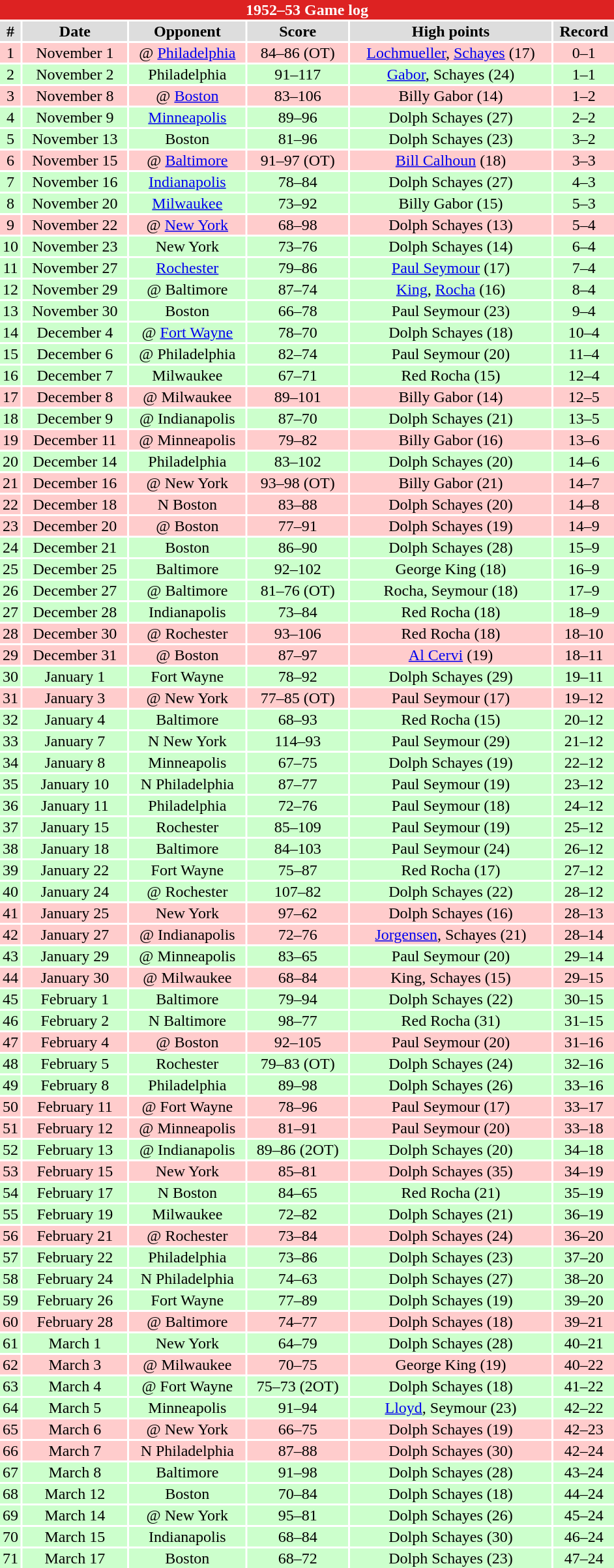<table class="toccolours collapsible" width=50% style="clear:both; margin:1.5em auto; text-align:center">
<tr>
<th colspan=11 style="background:#d22; color:white;">1952–53 Game log</th>
</tr>
<tr align="center" bgcolor="#dddddd">
<td><strong>#</strong></td>
<td><strong>Date</strong></td>
<td><strong>Opponent</strong></td>
<td><strong>Score</strong></td>
<td><strong>High points</strong></td>
<td><strong>Record</strong></td>
</tr>
<tr align="center" bgcolor="#ffcccc">
<td>1</td>
<td>November 1</td>
<td>@ <a href='#'>Philadelphia</a></td>
<td>84–86 (OT)</td>
<td><a href='#'>Lochmueller</a>, <a href='#'>Schayes</a> (17)</td>
<td>0–1</td>
</tr>
<tr align="center" bgcolor="#ccffcc">
<td>2</td>
<td>November 2</td>
<td>Philadelphia</td>
<td>91–117</td>
<td><a href='#'>Gabor</a>, Schayes (24)</td>
<td>1–1</td>
</tr>
<tr align="center" bgcolor="#ffcccc">
<td>3</td>
<td>November 8</td>
<td>@ <a href='#'>Boston</a></td>
<td>83–106</td>
<td>Billy Gabor (14)</td>
<td>1–2</td>
</tr>
<tr align="center" bgcolor="#ccffcc">
<td>4</td>
<td>November 9</td>
<td><a href='#'>Minneapolis</a></td>
<td>89–96</td>
<td>Dolph Schayes (27)</td>
<td>2–2</td>
</tr>
<tr align="center" bgcolor="#ccffcc">
<td>5</td>
<td>November 13</td>
<td>Boston</td>
<td>81–96</td>
<td>Dolph Schayes (23)</td>
<td>3–2</td>
</tr>
<tr align="center" bgcolor="#ffcccc">
<td>6</td>
<td>November 15</td>
<td>@ <a href='#'>Baltimore</a></td>
<td>91–97 (OT)</td>
<td><a href='#'>Bill Calhoun</a> (18)</td>
<td>3–3</td>
</tr>
<tr align="center" bgcolor="#ccffcc">
<td>7</td>
<td>November 16</td>
<td><a href='#'>Indianapolis</a></td>
<td>78–84</td>
<td>Dolph Schayes (27)</td>
<td>4–3</td>
</tr>
<tr align="center" bgcolor="#ccffcc">
<td>8</td>
<td>November 20</td>
<td><a href='#'>Milwaukee</a></td>
<td>73–92</td>
<td>Billy Gabor (15)</td>
<td>5–3</td>
</tr>
<tr align="center" bgcolor="#ffcccc">
<td>9</td>
<td>November 22</td>
<td>@ <a href='#'>New York</a></td>
<td>68–98</td>
<td>Dolph Schayes (13)</td>
<td>5–4</td>
</tr>
<tr align="center" bgcolor="#ccffcc">
<td>10</td>
<td>November 23</td>
<td>New York</td>
<td>73–76</td>
<td>Dolph Schayes (14)</td>
<td>6–4</td>
</tr>
<tr align="center" bgcolor="#ccffcc">
<td>11</td>
<td>November 27</td>
<td><a href='#'>Rochester</a></td>
<td>79–86</td>
<td><a href='#'>Paul Seymour</a> (17)</td>
<td>7–4</td>
</tr>
<tr align="center" bgcolor="#ccffcc">
<td>12</td>
<td>November 29</td>
<td>@ Baltimore</td>
<td>87–74</td>
<td><a href='#'>King</a>, <a href='#'>Rocha</a> (16)</td>
<td>8–4</td>
</tr>
<tr align="center" bgcolor="#ccffcc">
<td>13</td>
<td>November 30</td>
<td>Boston</td>
<td>66–78</td>
<td>Paul Seymour (23)</td>
<td>9–4</td>
</tr>
<tr align="center" bgcolor="#ccffcc">
<td>14</td>
<td>December 4</td>
<td>@ <a href='#'>Fort Wayne</a></td>
<td>78–70</td>
<td>Dolph Schayes (18)</td>
<td>10–4</td>
</tr>
<tr align="center" bgcolor="#ccffcc">
<td>15</td>
<td>December 6</td>
<td>@ Philadelphia</td>
<td>82–74</td>
<td>Paul Seymour (20)</td>
<td>11–4</td>
</tr>
<tr align="center" bgcolor="#ccffcc">
<td>16</td>
<td>December 7</td>
<td>Milwaukee</td>
<td>67–71</td>
<td>Red Rocha (15)</td>
<td>12–4</td>
</tr>
<tr align="center" bgcolor="#ffcccc">
<td>17</td>
<td>December 8</td>
<td>@ Milwaukee</td>
<td>89–101</td>
<td>Billy Gabor (14)</td>
<td>12–5</td>
</tr>
<tr align="center" bgcolor="#ccffcc">
<td>18</td>
<td>December 9</td>
<td>@ Indianapolis</td>
<td>87–70</td>
<td>Dolph Schayes (21)</td>
<td>13–5</td>
</tr>
<tr align="center" bgcolor="#ffcccc">
<td>19</td>
<td>December 11</td>
<td>@ Minneapolis</td>
<td>79–82</td>
<td>Billy Gabor (16)</td>
<td>13–6</td>
</tr>
<tr align="center" bgcolor="#ccffcc">
<td>20</td>
<td>December 14</td>
<td>Philadelphia</td>
<td>83–102</td>
<td>Dolph Schayes (20)</td>
<td>14–6</td>
</tr>
<tr align="center" bgcolor="#ffcccc">
<td>21</td>
<td>December 16</td>
<td>@ New York</td>
<td>93–98 (OT)</td>
<td>Billy Gabor (21)</td>
<td>14–7</td>
</tr>
<tr align="center" bgcolor="#ffcccc">
<td>22</td>
<td>December 18</td>
<td>N Boston</td>
<td>83–88</td>
<td>Dolph Schayes (20)</td>
<td>14–8</td>
</tr>
<tr align="center" bgcolor="#ffcccc">
<td>23</td>
<td>December 20</td>
<td>@ Boston</td>
<td>77–91</td>
<td>Dolph Schayes (19)</td>
<td>14–9</td>
</tr>
<tr align="center" bgcolor="#ccffcc">
<td>24</td>
<td>December 21</td>
<td>Boston</td>
<td>86–90</td>
<td>Dolph Schayes (28)</td>
<td>15–9</td>
</tr>
<tr align="center" bgcolor="#ccffcc">
<td>25</td>
<td>December 25</td>
<td>Baltimore</td>
<td>92–102</td>
<td>George King (18)</td>
<td>16–9</td>
</tr>
<tr align="center" bgcolor="#ccffcc">
<td>26</td>
<td>December 27</td>
<td>@ Baltimore</td>
<td>81–76 (OT)</td>
<td>Rocha, Seymour (18)</td>
<td>17–9</td>
</tr>
<tr align="center" bgcolor="#ccffcc">
<td>27</td>
<td>December 28</td>
<td>Indianapolis</td>
<td>73–84</td>
<td>Red Rocha (18)</td>
<td>18–9</td>
</tr>
<tr align="center" bgcolor="#ffcccc">
<td>28</td>
<td>December 30</td>
<td>@ Rochester</td>
<td>93–106</td>
<td>Red Rocha (18)</td>
<td>18–10</td>
</tr>
<tr align="center" bgcolor="#ffcccc">
<td>29</td>
<td>December 31</td>
<td>@ Boston</td>
<td>87–97</td>
<td><a href='#'>Al Cervi</a> (19)</td>
<td>18–11</td>
</tr>
<tr align="center" bgcolor="#ccffcc">
<td>30</td>
<td>January 1</td>
<td>Fort Wayne</td>
<td>78–92</td>
<td>Dolph Schayes (29)</td>
<td>19–11</td>
</tr>
<tr align="center" bgcolor="#ffcccc">
<td>31</td>
<td>January 3</td>
<td>@ New York</td>
<td>77–85 (OT)</td>
<td>Paul Seymour (17)</td>
<td>19–12</td>
</tr>
<tr align="center" bgcolor="#ccffcc">
<td>32</td>
<td>January 4</td>
<td>Baltimore</td>
<td>68–93</td>
<td>Red Rocha (15)</td>
<td>20–12</td>
</tr>
<tr align="center" bgcolor="#ccffcc">
<td>33</td>
<td>January 7</td>
<td>N New York</td>
<td>114–93</td>
<td>Paul Seymour (29)</td>
<td>21–12</td>
</tr>
<tr align="center" bgcolor="#ccffcc">
<td>34</td>
<td>January 8</td>
<td>Minneapolis</td>
<td>67–75</td>
<td>Dolph Schayes (19)</td>
<td>22–12</td>
</tr>
<tr align="center" bgcolor="#ccffcc">
<td>35</td>
<td>January 10</td>
<td>N Philadelphia</td>
<td>87–77</td>
<td>Paul Seymour (19)</td>
<td>23–12</td>
</tr>
<tr align="center" bgcolor="#ccffcc">
<td>36</td>
<td>January 11</td>
<td>Philadelphia</td>
<td>72–76</td>
<td>Paul Seymour (18)</td>
<td>24–12</td>
</tr>
<tr align="center" bgcolor="#ccffcc">
<td>37</td>
<td>January 15</td>
<td>Rochester</td>
<td>85–109</td>
<td>Paul Seymour (19)</td>
<td>25–12</td>
</tr>
<tr align="center" bgcolor="#ccffcc">
<td>38</td>
<td>January 18</td>
<td>Baltimore</td>
<td>84–103</td>
<td>Paul Seymour (24)</td>
<td>26–12</td>
</tr>
<tr align="center" bgcolor="#ccffcc">
<td>39</td>
<td>January 22</td>
<td>Fort Wayne</td>
<td>75–87</td>
<td>Red Rocha (17)</td>
<td>27–12</td>
</tr>
<tr align="center" bgcolor="#ccffcc">
<td>40</td>
<td>January 24</td>
<td>@ Rochester</td>
<td>107–82</td>
<td>Dolph Schayes (22)</td>
<td>28–12</td>
</tr>
<tr align="center" bgcolor="#ffcccc">
<td>41</td>
<td>January 25</td>
<td>New York</td>
<td>97–62</td>
<td>Dolph Schayes (16)</td>
<td>28–13</td>
</tr>
<tr align="center" bgcolor="#ffcccc">
<td>42</td>
<td>January 27</td>
<td>@ Indianapolis</td>
<td>72–76</td>
<td><a href='#'>Jorgensen</a>, Schayes (21)</td>
<td>28–14</td>
</tr>
<tr align="center" bgcolor="#ccffcc">
<td>43</td>
<td>January 29</td>
<td>@ Minneapolis</td>
<td>83–65</td>
<td>Paul Seymour (20)</td>
<td>29–14</td>
</tr>
<tr align="center" bgcolor="#ffcccc">
<td>44</td>
<td>January 30</td>
<td>@ Milwaukee</td>
<td>68–84</td>
<td>King, Schayes (15)</td>
<td>29–15</td>
</tr>
<tr align="center" bgcolor="#ccffcc">
<td>45</td>
<td>February 1</td>
<td>Baltimore</td>
<td>79–94</td>
<td>Dolph Schayes (22)</td>
<td>30–15</td>
</tr>
<tr align="center" bgcolor="#ccffcc">
<td>46</td>
<td>February 2</td>
<td>N Baltimore</td>
<td>98–77</td>
<td>Red Rocha (31)</td>
<td>31–15</td>
</tr>
<tr align="center" bgcolor="#ffcccc">
<td>47</td>
<td>February 4</td>
<td>@ Boston</td>
<td>92–105</td>
<td>Paul Seymour (20)</td>
<td>31–16</td>
</tr>
<tr align="center" bgcolor="#ccffcc">
<td>48</td>
<td>February 5</td>
<td>Rochester</td>
<td>79–83 (OT)</td>
<td>Dolph Schayes (24)</td>
<td>32–16</td>
</tr>
<tr align="center" bgcolor="#ccffcc">
<td>49</td>
<td>February 8</td>
<td>Philadelphia</td>
<td>89–98</td>
<td>Dolph Schayes (26)</td>
<td>33–16</td>
</tr>
<tr align="center" bgcolor="#ffcccc">
<td>50</td>
<td>February 11</td>
<td>@ Fort Wayne</td>
<td>78–96</td>
<td>Paul Seymour (17)</td>
<td>33–17</td>
</tr>
<tr align="center" bgcolor="#ffcccc">
<td>51</td>
<td>February 12</td>
<td>@ Minneapolis</td>
<td>81–91</td>
<td>Paul Seymour (20)</td>
<td>33–18</td>
</tr>
<tr align="center" bgcolor="#ccffcc">
<td>52</td>
<td>February 13</td>
<td>@ Indianapolis</td>
<td>89–86 (2OT)</td>
<td>Dolph Schayes (20)</td>
<td>34–18</td>
</tr>
<tr align="center" bgcolor="#ffcccc">
<td>53</td>
<td>February 15</td>
<td>New York</td>
<td>85–81</td>
<td>Dolph Schayes (35)</td>
<td>34–19</td>
</tr>
<tr align="center" bgcolor="#ccffcc">
<td>54</td>
<td>February 17</td>
<td>N Boston</td>
<td>84–65</td>
<td>Red Rocha (21)</td>
<td>35–19</td>
</tr>
<tr align="center" bgcolor="#ccffcc">
<td>55</td>
<td>February 19</td>
<td>Milwaukee</td>
<td>72–82</td>
<td>Dolph Schayes (21)</td>
<td>36–19</td>
</tr>
<tr align="center" bgcolor="#ffcccc">
<td>56</td>
<td>February 21</td>
<td>@ Rochester</td>
<td>73–84</td>
<td>Dolph Schayes (24)</td>
<td>36–20</td>
</tr>
<tr align="center" bgcolor="#ccffcc">
<td>57</td>
<td>February 22</td>
<td>Philadelphia</td>
<td>73–86</td>
<td>Dolph Schayes (23)</td>
<td>37–20</td>
</tr>
<tr align="center" bgcolor="#ccffcc">
<td>58</td>
<td>February 24</td>
<td>N Philadelphia</td>
<td>74–63</td>
<td>Dolph Schayes (27)</td>
<td>38–20</td>
</tr>
<tr align="center" bgcolor="#ccffcc">
<td>59</td>
<td>February 26</td>
<td>Fort Wayne</td>
<td>77–89</td>
<td>Dolph Schayes (19)</td>
<td>39–20</td>
</tr>
<tr align="center" bgcolor="#ffcccc">
<td>60</td>
<td>February 28</td>
<td>@ Baltimore</td>
<td>74–77</td>
<td>Dolph Schayes (18)</td>
<td>39–21</td>
</tr>
<tr align="center" bgcolor="#ccffcc">
<td>61</td>
<td>March 1</td>
<td>New York</td>
<td>64–79</td>
<td>Dolph Schayes (28)</td>
<td>40–21</td>
</tr>
<tr align="center" bgcolor="#ffcccc">
<td>62</td>
<td>March 3</td>
<td>@ Milwaukee</td>
<td>70–75</td>
<td>George King (19)</td>
<td>40–22</td>
</tr>
<tr align="center" bgcolor="#ccffcc">
<td>63</td>
<td>March 4</td>
<td>@ Fort Wayne</td>
<td>75–73 (2OT)</td>
<td>Dolph Schayes (18)</td>
<td>41–22</td>
</tr>
<tr align="center" bgcolor="#ccffcc">
<td>64</td>
<td>March 5</td>
<td>Minneapolis</td>
<td>91–94</td>
<td><a href='#'>Lloyd</a>, Seymour (23)</td>
<td>42–22</td>
</tr>
<tr align="center" bgcolor="#ffcccc">
<td>65</td>
<td>March 6</td>
<td>@ New York</td>
<td>66–75</td>
<td>Dolph Schayes (19)</td>
<td>42–23</td>
</tr>
<tr align="center" bgcolor="#ffcccc">
<td>66</td>
<td>March 7</td>
<td>N Philadelphia</td>
<td>87–88</td>
<td>Dolph Schayes (30)</td>
<td>42–24</td>
</tr>
<tr align="center" bgcolor="#ccffcc">
<td>67</td>
<td>March 8</td>
<td>Baltimore</td>
<td>91–98</td>
<td>Dolph Schayes (28)</td>
<td>43–24</td>
</tr>
<tr align="center" bgcolor="#ccffcc">
<td>68</td>
<td>March 12</td>
<td>Boston</td>
<td>70–84</td>
<td>Dolph Schayes (18)</td>
<td>44–24</td>
</tr>
<tr align="center" bgcolor="#ccffcc">
<td>69</td>
<td>March 14</td>
<td>@ New York</td>
<td>95–81</td>
<td>Dolph Schayes (26)</td>
<td>45–24</td>
</tr>
<tr align="center" bgcolor="#ccffcc">
<td>70</td>
<td>March 15</td>
<td>Indianapolis</td>
<td>68–84</td>
<td>Dolph Schayes (30)</td>
<td>46–24</td>
</tr>
<tr align="center" bgcolor="#ccffcc">
<td>71</td>
<td>March 17</td>
<td>Boston</td>
<td>68–72</td>
<td>Dolph Schayes (23)</td>
<td>47–24</td>
</tr>
</table>
